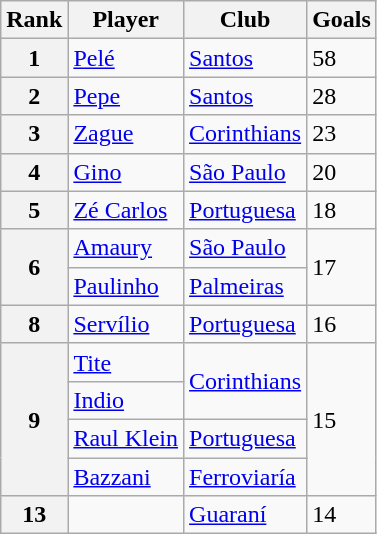<table class="wikitable">
<tr>
<th>Rank</th>
<th>Player</th>
<th>Club</th>
<th>Goals</th>
</tr>
<tr>
<th>1</th>
<td><a href='#'>Pelé</a></td>
<td><a href='#'>Santos</a></td>
<td>58</td>
</tr>
<tr>
<th>2</th>
<td><a href='#'>Pepe</a></td>
<td><a href='#'>Santos</a></td>
<td>28</td>
</tr>
<tr>
<th>3</th>
<td><a href='#'>Zague</a></td>
<td><a href='#'>Corinthians</a></td>
<td>23</td>
</tr>
<tr>
<th>4</th>
<td><a href='#'>Gino</a></td>
<td><a href='#'>São Paulo</a></td>
<td>20</td>
</tr>
<tr>
<th>5</th>
<td><a href='#'>Zé Carlos</a></td>
<td><a href='#'>Portuguesa</a></td>
<td>18</td>
</tr>
<tr>
<th rowspan="2">6</th>
<td><a href='#'>Amaury</a></td>
<td><a href='#'>São Paulo</a></td>
<td rowspan="2">17</td>
</tr>
<tr>
<td><a href='#'>Paulinho</a></td>
<td><a href='#'>Palmeiras</a></td>
</tr>
<tr>
<th>8</th>
<td><a href='#'>Servílio</a></td>
<td><a href='#'>Portuguesa</a></td>
<td>16</td>
</tr>
<tr>
<th rowspan="4">9</th>
<td><a href='#'>Tite</a></td>
<td rowspan="2"><a href='#'>Corinthians</a></td>
<td rowspan="4">15</td>
</tr>
<tr>
<td><a href='#'>Indio</a></td>
</tr>
<tr>
<td><a href='#'>Raul Klein</a></td>
<td><a href='#'>Portuguesa</a></td>
</tr>
<tr>
<td><a href='#'>Bazzani</a></td>
<td><a href='#'>Ferroviaría</a></td>
</tr>
<tr>
<th>13</th>
<td></td>
<td><a href='#'>Guaraní</a></td>
<td>14</td>
</tr>
</table>
